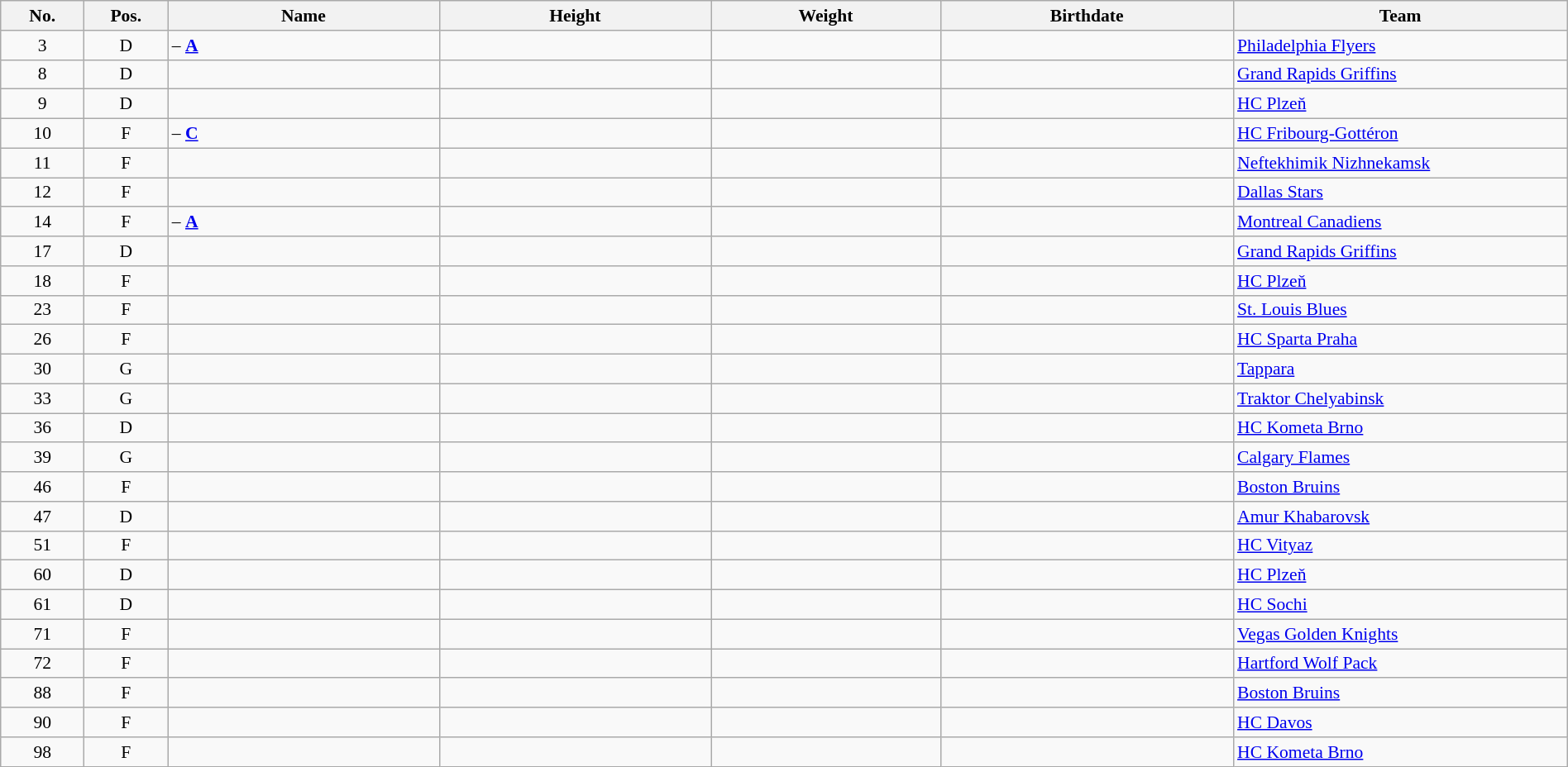<table width="100%" class="wikitable sortable" style="font-size: 90%; text-align: center;">
<tr>
<th style="width:  4%;">No.</th>
<th style="width:  4%;">Pos.</th>
<th style="width: 13%;">Name</th>
<th style="width: 13%;">Height</th>
<th style="width: 11%;">Weight</th>
<th style="width: 14%;">Birthdate</th>
<th style="width: 16%;">Team</th>
</tr>
<tr>
<td>3</td>
<td>D</td>
<td align=left> – <strong><a href='#'>A</a></strong></td>
<td></td>
<td></td>
<td></td>
<td style="text-align:left;"> <a href='#'>Philadelphia Flyers</a></td>
</tr>
<tr>
<td>8</td>
<td>D</td>
<td align=left></td>
<td></td>
<td></td>
<td></td>
<td style="text-align:left;"> <a href='#'>Grand Rapids Griffins</a></td>
</tr>
<tr>
<td>9</td>
<td>D</td>
<td align=left></td>
<td></td>
<td></td>
<td></td>
<td style="text-align:left;"> <a href='#'>HC Plzeň</a></td>
</tr>
<tr>
<td>10</td>
<td>F</td>
<td align=left> – <strong><a href='#'>C</a></strong></td>
<td></td>
<td></td>
<td></td>
<td style="text-align:left;"> <a href='#'>HC Fribourg-Gottéron</a></td>
</tr>
<tr>
<td>11</td>
<td>F</td>
<td align=left></td>
<td></td>
<td></td>
<td></td>
<td style="text-align:left;"> <a href='#'>Neftekhimik Nizhnekamsk</a></td>
</tr>
<tr>
<td>12</td>
<td>F</td>
<td align=left></td>
<td></td>
<td></td>
<td></td>
<td style="text-align:left;"> <a href='#'>Dallas Stars</a></td>
</tr>
<tr>
<td>14</td>
<td>F</td>
<td align=left> – <strong><a href='#'>A</a></strong></td>
<td></td>
<td></td>
<td></td>
<td style="text-align:left;"> <a href='#'>Montreal Canadiens</a></td>
</tr>
<tr>
<td>17</td>
<td>D</td>
<td align=left></td>
<td></td>
<td></td>
<td></td>
<td style="text-align:left;"> <a href='#'>Grand Rapids Griffins</a></td>
</tr>
<tr>
<td>18</td>
<td>F</td>
<td align=left></td>
<td></td>
<td></td>
<td></td>
<td style="text-align:left;"> <a href='#'>HC Plzeň</a></td>
</tr>
<tr>
<td>23</td>
<td>F</td>
<td align=left></td>
<td></td>
<td></td>
<td></td>
<td style="text-align:left;"> <a href='#'>St. Louis Blues</a></td>
</tr>
<tr>
<td>26</td>
<td>F</td>
<td align=left></td>
<td></td>
<td></td>
<td></td>
<td style="text-align:left;"> <a href='#'>HC Sparta Praha</a></td>
</tr>
<tr>
<td>30</td>
<td>G</td>
<td align=left></td>
<td></td>
<td></td>
<td></td>
<td style="text-align:left;"> <a href='#'>Tappara</a></td>
</tr>
<tr>
<td>33</td>
<td>G</td>
<td align=left></td>
<td></td>
<td></td>
<td></td>
<td style="text-align:left;"> <a href='#'>Traktor Chelyabinsk</a></td>
</tr>
<tr>
<td>36</td>
<td>D</td>
<td align=left></td>
<td></td>
<td></td>
<td></td>
<td style="text-align:left;"> <a href='#'>HC Kometa Brno</a></td>
</tr>
<tr>
<td>39</td>
<td>G</td>
<td align=left></td>
<td></td>
<td></td>
<td></td>
<td style="text-align:left;"> <a href='#'>Calgary Flames</a></td>
</tr>
<tr>
<td>46</td>
<td>F</td>
<td align=left></td>
<td></td>
<td></td>
<td></td>
<td style="text-align:left;"> <a href='#'>Boston Bruins</a></td>
</tr>
<tr>
<td>47</td>
<td>D</td>
<td align=left></td>
<td></td>
<td></td>
<td></td>
<td style="text-align:left;"> <a href='#'>Amur Khabarovsk</a></td>
</tr>
<tr>
<td>51</td>
<td>F</td>
<td align=left></td>
<td></td>
<td></td>
<td></td>
<td style="text-align:left;"> <a href='#'>HC Vityaz</a></td>
</tr>
<tr>
<td>60</td>
<td>D</td>
<td align=left></td>
<td></td>
<td></td>
<td></td>
<td style="text-align:left;"> <a href='#'>HC Plzeň</a></td>
</tr>
<tr>
<td>61</td>
<td>D</td>
<td align=left></td>
<td></td>
<td></td>
<td></td>
<td style="text-align:left;"> <a href='#'>HC Sochi</a></td>
</tr>
<tr>
<td>71</td>
<td>F</td>
<td align=left></td>
<td></td>
<td></td>
<td></td>
<td style="text-align:left;"> <a href='#'>Vegas Golden Knights</a></td>
</tr>
<tr>
<td>72</td>
<td>F</td>
<td align=left></td>
<td></td>
<td></td>
<td></td>
<td style="text-align:left;"> <a href='#'>Hartford Wolf Pack</a></td>
</tr>
<tr>
<td>88</td>
<td>F</td>
<td align=left></td>
<td></td>
<td></td>
<td></td>
<td style="text-align:left;"> <a href='#'>Boston Bruins</a></td>
</tr>
<tr>
<td>90</td>
<td>F</td>
<td align=left></td>
<td></td>
<td></td>
<td></td>
<td style="text-align:left;"> <a href='#'>HC Davos</a></td>
</tr>
<tr>
<td>98</td>
<td>F</td>
<td align=left></td>
<td></td>
<td></td>
<td></td>
<td style="text-align:left;"> <a href='#'>HC Kometa Brno</a></td>
</tr>
</table>
